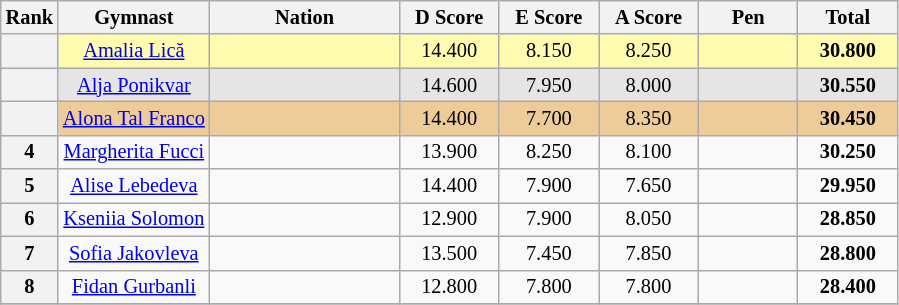<table class="wikitable sortable" style="text-align:center; font-size:85%">
<tr>
<th scope="col" style="width:20px;">Rank</th>
<th>Gymnast</th>
<th scope="col" style="width:120px;" !>Nation</th>
<th scope="col" style="width:60px;" !>D Score</th>
<th scope="col" style="width:60px;" !>E Score</th>
<th scope="col" style="width:60px;" !>A Score</th>
<th scope="col" style="width:60px;" !>Pen</th>
<th scope="col" style="width:60px;" !>Total</th>
</tr>
<tr bgcolor="fffcaf">
<th scope="row"></th>
<td><a href='#'>Amalia Lică</a></td>
<td align="left"></td>
<td>14.400</td>
<td>8.150</td>
<td>8.250</td>
<td></td>
<td><strong>30.800</strong></td>
</tr>
<tr bgcolor="e5e5e5">
<th scope="row"></th>
<td><a href='#'>Alja Ponikvar</a></td>
<td align="left"></td>
<td>14.600</td>
<td>7.950</td>
<td>8.000</td>
<td></td>
<td><strong>30.550</strong></td>
</tr>
<tr bgcolor="eecc99">
<th scope="row"></th>
<td><a href='#'>Alona Tal Franco</a></td>
<td align="left"></td>
<td>14.400</td>
<td>7.700</td>
<td>8.350</td>
<td></td>
<td><strong>30.450</strong></td>
</tr>
<tr>
<th scope="row">4</th>
<td><a href='#'>Margherita Fucci</a></td>
<td align="left"></td>
<td>13.900</td>
<td>8.250</td>
<td>8.100</td>
<td></td>
<td><strong>30.250</strong></td>
</tr>
<tr>
<th scope="row">5</th>
<td><a href='#'>Alise Lebedeva</a></td>
<td align="left"></td>
<td>14.400</td>
<td>7.900</td>
<td>7.650</td>
<td></td>
<td><strong>29.950</strong></td>
</tr>
<tr>
<th scope="row">6</th>
<td><a href='#'>Kseniia Solomon</a></td>
<td align="left"></td>
<td>12.900</td>
<td>7.900</td>
<td>8.050</td>
<td></td>
<td><strong>28.850</strong></td>
</tr>
<tr>
<th scope="row">7</th>
<td><a href='#'>Sofia Jakovleva</a></td>
<td align="left"></td>
<td>13.500</td>
<td>7.450</td>
<td>7.850</td>
<td></td>
<td><strong>28.800</strong></td>
</tr>
<tr>
<th scope="row">8</th>
<td><a href='#'>Fidan Gurbanli</a></td>
<td align="left"></td>
<td>12.800</td>
<td>7.800</td>
<td>7.800</td>
<td></td>
<td><strong>28.400</strong></td>
</tr>
<tr>
</tr>
</table>
